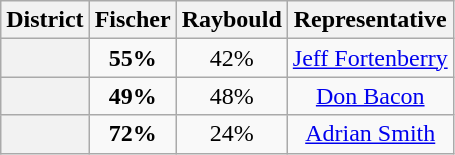<table class=wikitable>
<tr>
<th>District</th>
<th>Fischer</th>
<th>Raybould</th>
<th>Representative</th>
</tr>
<tr align=center>
<th></th>
<td><strong>55%</strong></td>
<td>42%</td>
<td><a href='#'>Jeff Fortenberry</a></td>
</tr>
<tr align=center>
<th></th>
<td><strong>49%</strong></td>
<td>48%</td>
<td><a href='#'>Don Bacon</a></td>
</tr>
<tr align=center>
<th></th>
<td><strong>72%</strong></td>
<td>24%</td>
<td><a href='#'>Adrian Smith</a></td>
</tr>
</table>
